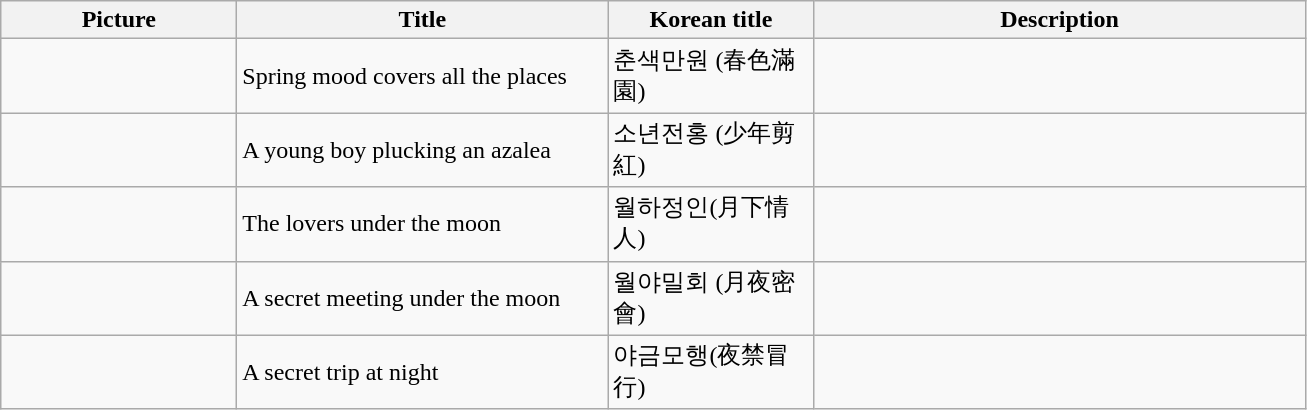<table class="wikitable" border="1">
<tr>
<th bgcolor=ececec width="150px">Picture</th>
<th bgcolor=ececec width="240px">Title</th>
<th bgcolor=ececec width="130px">Korean title</th>
<th bgcolor=ececec width="320px">Description</th>
</tr>
<tr>
<td></td>
<td>Spring mood covers all the places</td>
<td>춘색만원 (春色滿園)</td>
<td></td>
</tr>
<tr>
<td></td>
<td>A young boy plucking an azalea</td>
<td>소년전홍 (少年剪紅)</td>
<td></td>
</tr>
<tr>
<td></td>
<td>The lovers under the moon</td>
<td>월하정인(月下情人)</td>
<td></td>
</tr>
<tr>
<td></td>
<td>A secret meeting under the moon</td>
<td>월야밀회 (月夜密會)</td>
<td></td>
</tr>
<tr>
<td></td>
<td>A secret trip at night</td>
<td>야금모행(夜禁冒行)</td>
<td></td>
</tr>
</table>
